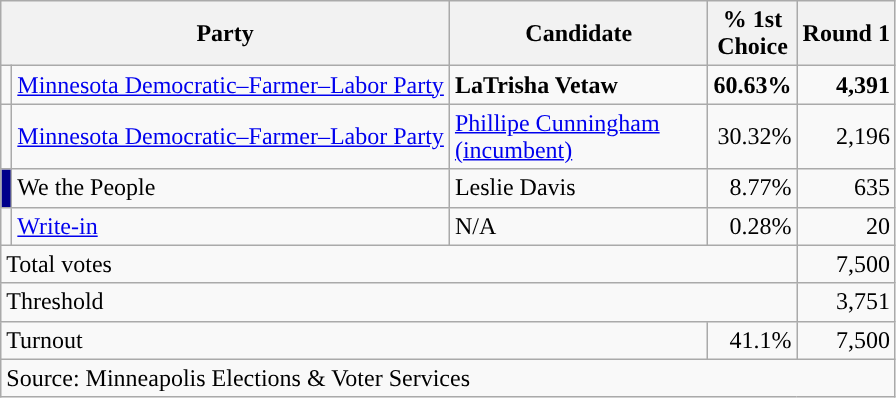<table class="wikitable">
<tr>
<th colspan="2" style="width:290px">Party</th>
<th style="width:165px">Candidate</th>
<th>% 1st<br>Choice</th>
<th>Round 1</th>
</tr>
<tr>
<td style="background-color:"></td>
<td><a href='#'>Minnesota Democratic–Farmer–Labor Party</a></td>
<td><strong>LaTrisha Vetaw</strong></td>
<td align="right"><strong>60.63%</strong></td>
<td align="right"><strong>4,391</strong></td>
</tr>
<tr>
<td style="background-color:"></td>
<td><a href='#'>Minnesota Democratic–Farmer–Labor Party</a></td>
<td><a href='#'> Phillipe Cunningham (incumbent)</a></td>
<td align="right">30.32%</td>
<td align="right">2,196</td>
</tr>
<tr>
<td style="background-color:darkblue"></td>
<td>We the People</td>
<td>Leslie Davis</td>
<td align="right">8.77%</td>
<td align="right">635</td>
</tr>
<tr>
<td style="background-color:"></td>
<td><a href='#'>Write-in</a></td>
<td>N/A</td>
<td align="right">0.28%</td>
<td align="right">20</td>
</tr>
<tr>
<td colspan="4">Total votes</td>
<td align="right">7,500</td>
</tr>
<tr>
<td colspan="4">Threshold</td>
<td align="right">3,751</td>
</tr>
<tr>
<td colspan="3">Turnout</td>
<td align="right">41.1%</td>
<td align="right">7,500</td>
</tr>
<tr>
<td colspan="8">Source: Minneapolis Elections & Voter Services</td>
</tr>
</table>
